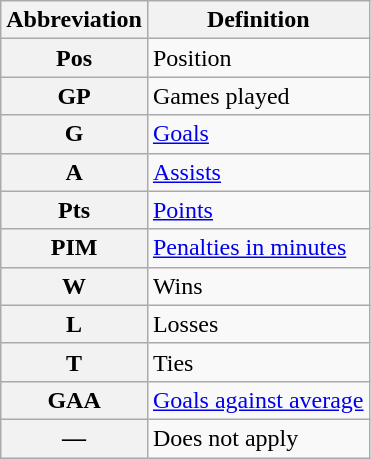<table class="wikitable">
<tr>
<th scope="col">Abbreviation</th>
<th scope="col">Definition</th>
</tr>
<tr>
<th scope="row">Pos</th>
<td>Position</td>
</tr>
<tr>
<th scope="row">GP</th>
<td>Games played</td>
</tr>
<tr>
<th scope="row">G</th>
<td><a href='#'>Goals</a></td>
</tr>
<tr>
<th scope="row">A</th>
<td><a href='#'>Assists</a></td>
</tr>
<tr>
<th scope="row">Pts</th>
<td><a href='#'>Points</a></td>
</tr>
<tr>
<th scope="row">PIM</th>
<td><a href='#'>Penalties in minutes</a></td>
</tr>
<tr>
<th scope="row">W</th>
<td>Wins</td>
</tr>
<tr>
<th scope="row">L</th>
<td>Losses</td>
</tr>
<tr>
<th scope="row">T</th>
<td>Ties</td>
</tr>
<tr>
<th scope="row">GAA</th>
<td><a href='#'>Goals against average</a></td>
</tr>
<tr>
<th scope="row">—</th>
<td>Does not apply</td>
</tr>
</table>
